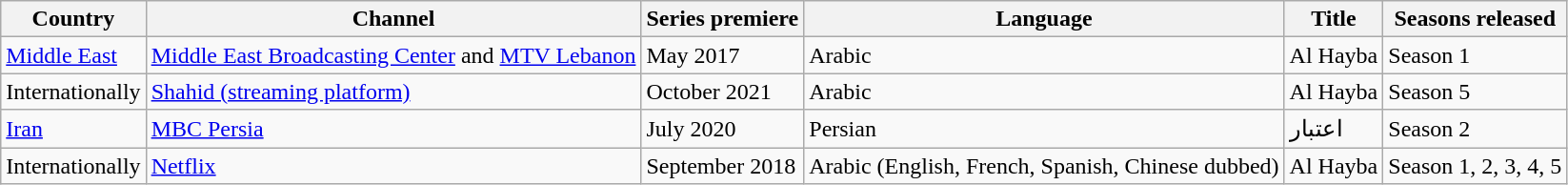<table class="wikitable plainrowheaders">
<tr>
<th scope="col">Country</th>
<th scope="col">Channel</th>
<th scope="col">Series premiere</th>
<th scope="col">Language</th>
<th scope="col">Title</th>
<th scope="col">Seasons released</th>
</tr>
<tr>
<td scope="row"><a href='#'>Middle East</a></td>
<td><a href='#'>Middle East Broadcasting Center</a> and <a href='#'>MTV Lebanon</a></td>
<td>May 2017</td>
<td>Arabic</td>
<td>Al Hayba</td>
<td>Season 1</td>
</tr>
<tr>
<td>Internationally</td>
<td><a href='#'>Shahid (streaming platform)</a></td>
<td>October 2021</td>
<td>Arabic</td>
<td>Al Hayba</td>
<td>Season 5</td>
</tr>
<tr>
<td scope="row"><a href='#'>Iran</a></td>
<td><a href='#'>MBC Persia</a></td>
<td>July 2020</td>
<td>Persian</td>
<td>اعتبار</td>
<td>Season 2</td>
</tr>
<tr>
<td scope="row">Internationally</td>
<td><a href='#'>Netflix</a></td>
<td>September 2018</td>
<td>Arabic (English, French, Spanish, Chinese dubbed)</td>
<td>Al Hayba</td>
<td>Season 1, 2, 3, 4, 5</td>
</tr>
</table>
